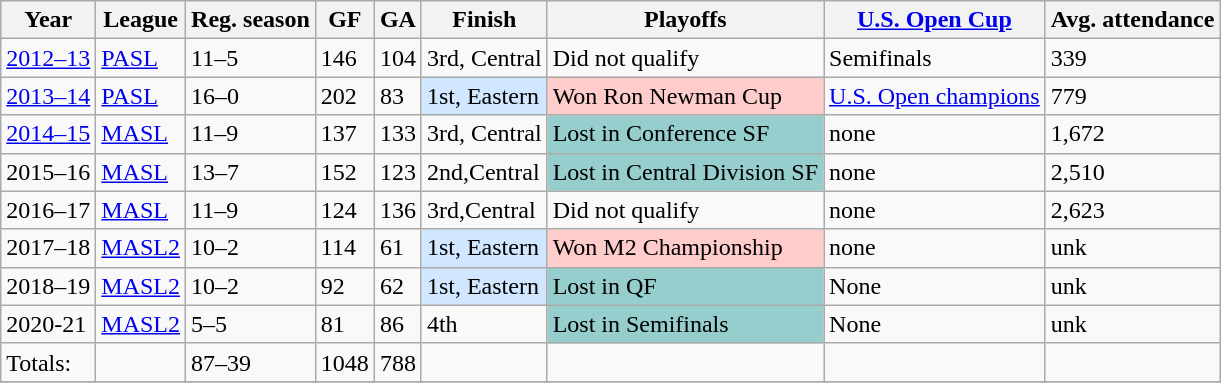<table class="wikitable">
<tr>
<th>Year</th>
<th>League</th>
<th>Reg. season</th>
<th>GF</th>
<th>GA</th>
<th>Finish</th>
<th>Playoffs</th>
<th><a href='#'>U.S. Open Cup</a></th>
<th>Avg. attendance</th>
</tr>
<tr>
<td><a href='#'>2012–13</a></td>
<td><a href='#'>PASL</a></td>
<td>11–5</td>
<td>146</td>
<td>104</td>
<td>3rd, Central</td>
<td>Did not qualify</td>
<td>Semifinals</td>
<td>339</td>
</tr>
<tr>
<td><a href='#'>2013–14</a></td>
<td><a href='#'>PASL</a></td>
<td>16–0</td>
<td>202</td>
<td>83</td>
<td bgcolor="#D0E7FF">1st, Eastern</td>
<td bgcolor="#FFCCCC">Won Ron Newman Cup</td>
<td><a href='#'>U.S. Open champions</a></td>
<td>779</td>
</tr>
<tr>
<td><a href='#'>2014–15</a></td>
<td><a href='#'>MASL</a></td>
<td>11–9</td>
<td>137</td>
<td>133</td>
<td>3rd, Central</td>
<td bgcolor="#96CDCD">Lost in Conference SF</td>
<td>none</td>
<td>1,672</td>
</tr>
<tr>
<td>2015–16</td>
<td><a href='#'>MASL</a></td>
<td>13–7</td>
<td>152</td>
<td>123</td>
<td>2nd,Central</td>
<td bgcolor="#96CDCD">Lost in Central Division SF</td>
<td>none</td>
<td>2,510</td>
</tr>
<tr>
<td>2016–17</td>
<td><a href='#'>MASL</a></td>
<td>11–9</td>
<td>124</td>
<td>136</td>
<td>3rd,Central</td>
<td>Did not qualify</td>
<td>none</td>
<td>2,623</td>
</tr>
<tr>
<td>2017–18</td>
<td><a href='#'>MASL2</a></td>
<td>10–2</td>
<td>114</td>
<td>61</td>
<td bgcolor="#D0E7FF">1st, Eastern</td>
<td bgcolor="#FFCCCC">Won M2 Championship</td>
<td>none</td>
<td>unk</td>
</tr>
<tr>
<td>2018–19</td>
<td><a href='#'>MASL2</a></td>
<td>10–2</td>
<td>92</td>
<td>62</td>
<td bgcolor="#D0E7FF">1st, Eastern</td>
<td bgcolor="#96CDCD">Lost in QF</td>
<td>None</td>
<td>unk</td>
</tr>
<tr>
<td>2020-21</td>
<td><a href='#'>MASL2</a></td>
<td>5–5</td>
<td>81</td>
<td>86</td>
<td>4th</td>
<td bgcolor="#96CDCD">Lost in Semifinals</td>
<td>None</td>
<td>unk</td>
</tr>
<tr>
<td>Totals:</td>
<td></td>
<td>87–39</td>
<td>1048</td>
<td>788</td>
<td></td>
<td></td>
<td></td>
<td></td>
</tr>
<tr>
</tr>
</table>
